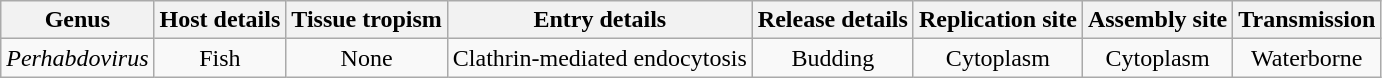<table class="wikitable sortable" style="text-align:center">
<tr>
<th>Genus</th>
<th>Host details</th>
<th>Tissue tropism</th>
<th>Entry details</th>
<th>Release details</th>
<th>Replication site</th>
<th>Assembly site</th>
<th>Transmission</th>
</tr>
<tr>
<td><em>Perhabdovirus</em></td>
<td>Fish</td>
<td>None</td>
<td>Clathrin-mediated endocytosis</td>
<td>Budding</td>
<td>Cytoplasm</td>
<td>Cytoplasm</td>
<td>Waterborne</td>
</tr>
</table>
